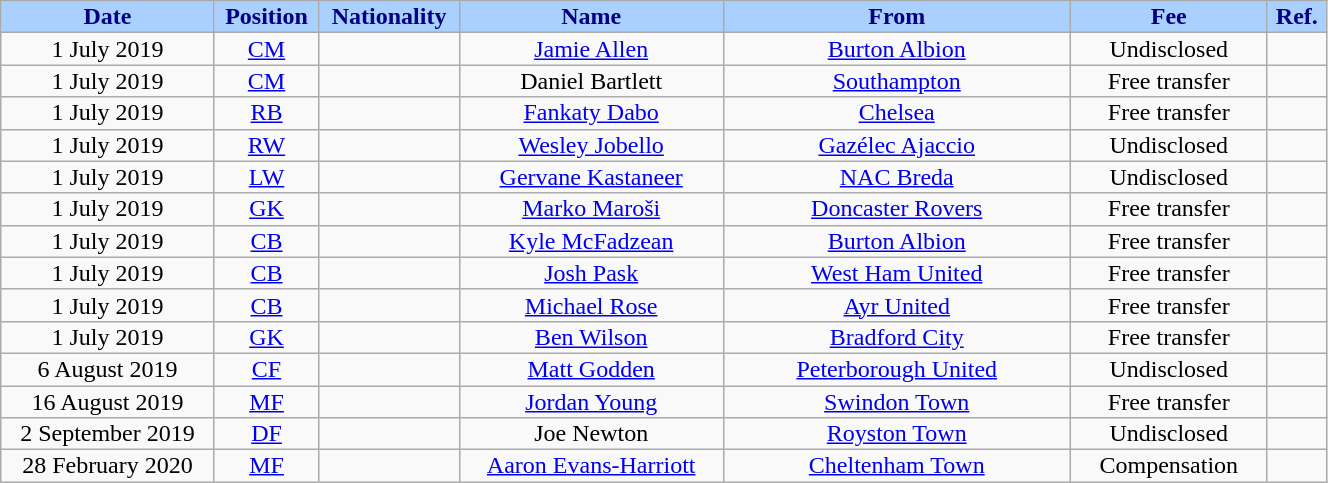<table class="wikitable sortable alternance" style="font-size:100%; text-align:center; line-height:14px; width:70%;">
<tr>
<th style="background:#AAD0FF; color:#000080; width:120px;">Date</th>
<th style="background:#AAD0FF; color:#000080; width:50px;">Position</th>
<th style="background:#AAD0FF; color:#000080; width:50px;">Nationality</th>
<th style="background:#AAD0FF; color:#000080; width:150px;">Name</th>
<th style="background:#AAD0FF; color:#000080; width:200px;">From</th>
<th style="background:#AAD0FF; color:#000080; width:110px;">Fee</th>
<th style="background:#AAD0FF; color:#000080; width:25px;">Ref.</th>
</tr>
<tr>
<td>1 July 2019</td>
<td><a href='#'>CM</a></td>
<td></td>
<td><a href='#'>Jamie Allen</a></td>
<td> <a href='#'>Burton Albion</a></td>
<td>Undisclosed</td>
<td></td>
</tr>
<tr>
<td>1 July 2019</td>
<td><a href='#'>CM</a></td>
<td></td>
<td>Daniel Bartlett</td>
<td> <a href='#'>Southampton</a></td>
<td>Free transfer</td>
<td></td>
</tr>
<tr>
<td>1 July 2019</td>
<td><a href='#'>RB</a></td>
<td></td>
<td><a href='#'>Fankaty Dabo</a></td>
<td> <a href='#'>Chelsea</a></td>
<td>Free transfer</td>
<td></td>
</tr>
<tr>
<td>1 July 2019</td>
<td><a href='#'>RW</a></td>
<td></td>
<td><a href='#'>Wesley Jobello</a></td>
<td> <a href='#'>Gazélec Ajaccio</a></td>
<td>Undisclosed</td>
<td></td>
</tr>
<tr>
<td>1 July 2019</td>
<td><a href='#'>LW</a></td>
<td></td>
<td><a href='#'>Gervane Kastaneer</a></td>
<td> <a href='#'>NAC Breda</a></td>
<td>Undisclosed</td>
<td></td>
</tr>
<tr>
<td>1 July 2019</td>
<td><a href='#'>GK</a></td>
<td></td>
<td><a href='#'>Marko Maroši</a></td>
<td> <a href='#'>Doncaster Rovers</a></td>
<td>Free transfer</td>
<td></td>
</tr>
<tr>
<td>1 July 2019</td>
<td><a href='#'>CB</a></td>
<td></td>
<td><a href='#'>Kyle McFadzean</a></td>
<td> <a href='#'>Burton Albion</a></td>
<td>Free transfer</td>
<td></td>
</tr>
<tr>
<td>1 July 2019</td>
<td><a href='#'>CB</a></td>
<td></td>
<td><a href='#'>Josh Pask</a></td>
<td> <a href='#'>West Ham United</a></td>
<td>Free transfer</td>
<td></td>
</tr>
<tr>
<td>1 July 2019</td>
<td><a href='#'>CB</a></td>
<td></td>
<td><a href='#'>Michael Rose</a></td>
<td> <a href='#'>Ayr United</a></td>
<td>Free transfer</td>
<td></td>
</tr>
<tr>
<td>1 July 2019</td>
<td><a href='#'>GK</a></td>
<td></td>
<td><a href='#'>Ben Wilson</a></td>
<td> <a href='#'>Bradford City</a></td>
<td>Free transfer</td>
<td></td>
</tr>
<tr>
<td>6 August 2019</td>
<td><a href='#'>CF</a></td>
<td></td>
<td><a href='#'>Matt Godden</a></td>
<td> <a href='#'>Peterborough United</a></td>
<td>Undisclosed</td>
<td></td>
</tr>
<tr>
<td>16 August 2019</td>
<td><a href='#'>MF</a></td>
<td></td>
<td><a href='#'>Jordan Young</a></td>
<td> <a href='#'>Swindon Town</a></td>
<td>Free transfer</td>
<td></td>
</tr>
<tr>
<td>2 September 2019</td>
<td><a href='#'>DF</a></td>
<td></td>
<td>Joe Newton</td>
<td> <a href='#'>Royston Town</a></td>
<td>Undisclosed</td>
<td></td>
</tr>
<tr>
<td>28 February 2020</td>
<td><a href='#'>MF</a></td>
<td></td>
<td><a href='#'>Aaron Evans-Harriott</a></td>
<td> <a href='#'>Cheltenham Town</a></td>
<td>Compensation</td>
<td></td>
</tr>
</table>
